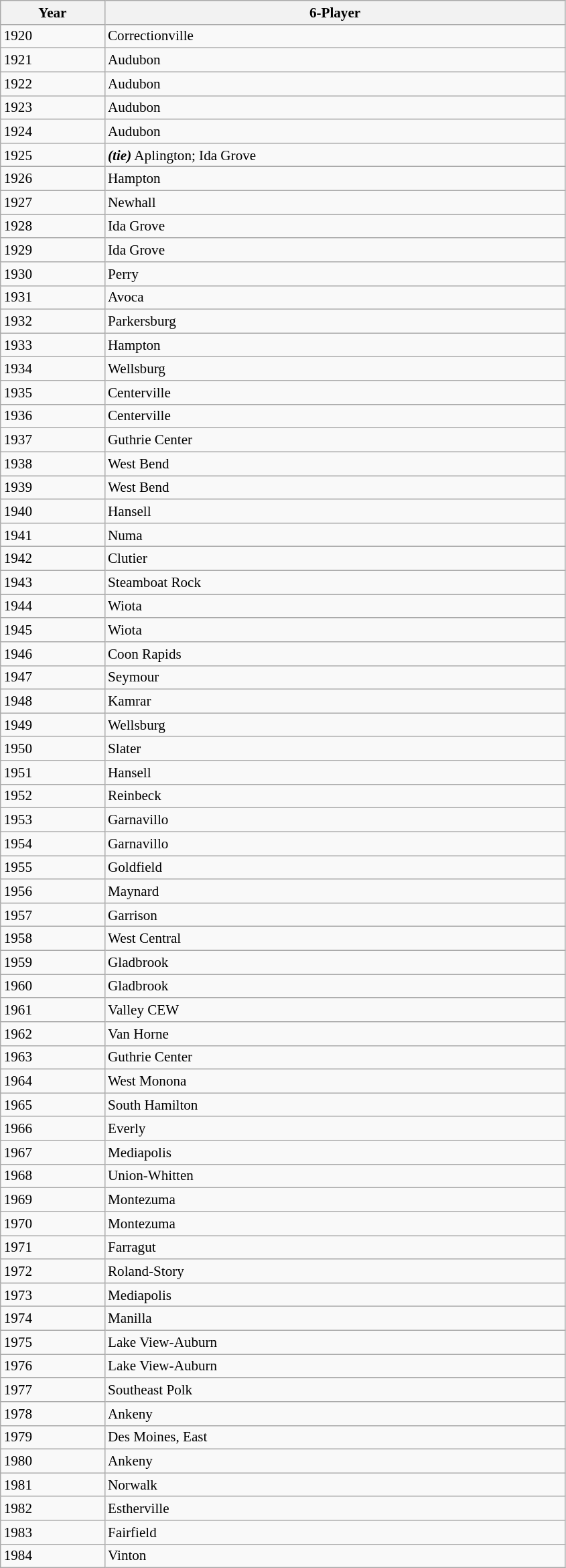<table class="wikitable collapsible collapsed" style="font-size:88%; min-width:40em">
<tr>
<th>Year</th>
<th>6-Player</th>
</tr>
<tr>
<td>1920</td>
<td>Correctionville</td>
</tr>
<tr>
<td>1921</td>
<td>Audubon</td>
</tr>
<tr>
<td>1922</td>
<td>Audubon</td>
</tr>
<tr>
<td>1923</td>
<td>Audubon</td>
</tr>
<tr>
<td>1924</td>
<td>Audubon</td>
</tr>
<tr>
<td>1925</td>
<td><strong><em>(tie)</em></strong> Aplington; Ida Grove</td>
</tr>
<tr>
<td>1926</td>
<td>Hampton</td>
</tr>
<tr>
<td>1927</td>
<td>Newhall</td>
</tr>
<tr>
<td>1928</td>
<td>Ida Grove</td>
</tr>
<tr>
<td>1929</td>
<td>Ida Grove</td>
</tr>
<tr>
<td>1930</td>
<td>Perry</td>
</tr>
<tr>
<td>1931</td>
<td>Avoca</td>
</tr>
<tr>
<td>1932</td>
<td>Parkersburg</td>
</tr>
<tr>
<td>1933</td>
<td>Hampton</td>
</tr>
<tr>
<td>1934</td>
<td>Wellsburg</td>
</tr>
<tr>
<td>1935</td>
<td>Centerville</td>
</tr>
<tr>
<td>1936</td>
<td>Centerville</td>
</tr>
<tr>
<td>1937</td>
<td>Guthrie Center</td>
</tr>
<tr>
<td>1938</td>
<td>West Bend</td>
</tr>
<tr>
<td>1939</td>
<td>West Bend</td>
</tr>
<tr>
<td>1940</td>
<td>Hansell</td>
</tr>
<tr>
<td>1941</td>
<td>Numa</td>
</tr>
<tr>
<td>1942</td>
<td>Clutier</td>
</tr>
<tr>
<td>1943</td>
<td>Steamboat Rock</td>
</tr>
<tr>
<td>1944</td>
<td>Wiota</td>
</tr>
<tr>
<td>1945</td>
<td>Wiota</td>
</tr>
<tr>
<td>1946</td>
<td>Coon Rapids</td>
</tr>
<tr>
<td>1947</td>
<td>Seymour</td>
</tr>
<tr>
<td>1948</td>
<td>Kamrar</td>
</tr>
<tr>
<td>1949</td>
<td>Wellsburg</td>
</tr>
<tr>
<td>1950</td>
<td>Slater</td>
</tr>
<tr>
<td>1951</td>
<td>Hansell</td>
</tr>
<tr>
<td>1952</td>
<td>Reinbeck</td>
</tr>
<tr>
<td>1953</td>
<td>Garnavillo</td>
</tr>
<tr>
<td>1954</td>
<td>Garnavillo</td>
</tr>
<tr>
<td>1955</td>
<td>Goldfield</td>
</tr>
<tr>
<td>1956</td>
<td>Maynard</td>
</tr>
<tr>
<td>1957</td>
<td>Garrison</td>
</tr>
<tr>
<td>1958</td>
<td>West Central</td>
</tr>
<tr>
<td>1959</td>
<td>Gladbrook</td>
</tr>
<tr>
<td>1960</td>
<td>Gladbrook</td>
</tr>
<tr>
<td>1961</td>
<td>Valley CEW</td>
</tr>
<tr>
<td>1962</td>
<td>Van Horne</td>
</tr>
<tr>
<td>1963</td>
<td>Guthrie Center</td>
</tr>
<tr>
<td>1964</td>
<td>West Monona</td>
</tr>
<tr>
<td>1965</td>
<td>South Hamilton</td>
</tr>
<tr>
<td>1966</td>
<td>Everly</td>
</tr>
<tr>
<td>1967</td>
<td>Mediapolis</td>
</tr>
<tr>
<td>1968</td>
<td>Union-Whitten</td>
</tr>
<tr>
<td>1969</td>
<td>Montezuma</td>
</tr>
<tr>
<td>1970</td>
<td>Montezuma</td>
</tr>
<tr>
<td>1971</td>
<td>Farragut</td>
</tr>
<tr>
<td>1972</td>
<td>Roland-Story</td>
</tr>
<tr>
<td>1973</td>
<td>Mediapolis</td>
</tr>
<tr>
<td>1974</td>
<td>Manilla</td>
</tr>
<tr>
<td>1975</td>
<td>Lake View-Auburn</td>
</tr>
<tr>
<td>1976</td>
<td>Lake View-Auburn</td>
</tr>
<tr>
<td>1977</td>
<td>Southeast Polk</td>
</tr>
<tr>
<td>1978</td>
<td>Ankeny</td>
</tr>
<tr>
<td>1979</td>
<td>Des Moines, East</td>
</tr>
<tr>
<td>1980</td>
<td>Ankeny</td>
</tr>
<tr>
<td>1981</td>
<td>Norwalk</td>
</tr>
<tr>
<td>1982</td>
<td>Estherville</td>
</tr>
<tr>
<td>1983</td>
<td>Fairfield</td>
</tr>
<tr>
<td>1984</td>
<td>Vinton</td>
</tr>
</table>
